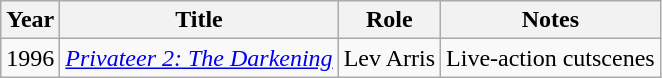<table class="wikitable">
<tr>
<th>Year</th>
<th>Title</th>
<th>Role</th>
<th>Notes</th>
</tr>
<tr>
<td>1996</td>
<td><em><a href='#'>Privateer 2: The Darkening</a></em></td>
<td>Lev Arris</td>
<td>Live-action cutscenes</td>
</tr>
</table>
